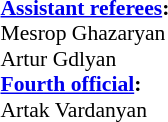<table style="width:100%; font-size:90%;">
<tr>
<td style="width:40%; vertical-align:top;"><br><strong><a href='#'>Assistant referees</a>:</strong>
<br> Mesrop Ghazaryan
<br> Artur Gdlyan
<br><strong><a href='#'>Fourth official</a>:</strong>
<br> Artak Vardanyan</td>
</tr>
</table>
